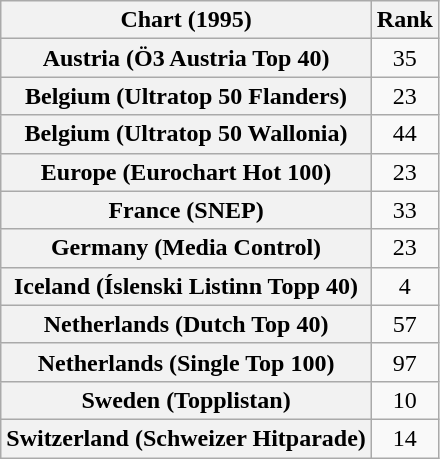<table class="wikitable sortable plainrowheaders" style="text-align:center">
<tr>
<th>Chart (1995)</th>
<th>Rank</th>
</tr>
<tr>
<th scope="row">Austria (Ö3 Austria Top 40)</th>
<td>35</td>
</tr>
<tr>
<th scope="row">Belgium (Ultratop 50 Flanders)</th>
<td>23</td>
</tr>
<tr>
<th scope="row">Belgium (Ultratop 50 Wallonia)</th>
<td>44</td>
</tr>
<tr>
<th scope="row">Europe (Eurochart Hot 100)</th>
<td>23</td>
</tr>
<tr>
<th scope="row">France (SNEP)</th>
<td>33</td>
</tr>
<tr>
<th scope="row">Germany (Media Control)</th>
<td>23</td>
</tr>
<tr>
<th scope="row">Iceland (Íslenski Listinn Topp 40)</th>
<td>4</td>
</tr>
<tr>
<th scope="row">Netherlands (Dutch Top 40)</th>
<td>57</td>
</tr>
<tr>
<th scope="row">Netherlands (Single Top 100)</th>
<td>97</td>
</tr>
<tr>
<th scope="row">Sweden (Topplistan)</th>
<td>10</td>
</tr>
<tr>
<th scope="row">Switzerland (Schweizer Hitparade)</th>
<td>14</td>
</tr>
</table>
